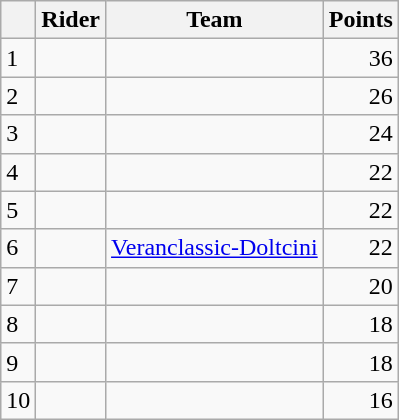<table class="wikitable">
<tr>
<th></th>
<th>Rider</th>
<th>Team</th>
<th>Points</th>
</tr>
<tr>
<td>1</td>
<td> </td>
<td></td>
<td align="right">36</td>
</tr>
<tr>
<td>2</td>
<td></td>
<td></td>
<td align="right">26</td>
</tr>
<tr>
<td>3</td>
<td></td>
<td></td>
<td align="right">24</td>
</tr>
<tr>
<td>4</td>
<td></td>
<td></td>
<td align="right">22</td>
</tr>
<tr>
<td>5</td>
<td></td>
<td></td>
<td align="right">22</td>
</tr>
<tr>
<td>6</td>
<td></td>
<td><a href='#'>Veranclassic-Doltcini</a></td>
<td align="right">22</td>
</tr>
<tr>
<td>7</td>
<td></td>
<td></td>
<td align="right">20</td>
</tr>
<tr>
<td>8</td>
<td></td>
<td></td>
<td align="right">18</td>
</tr>
<tr>
<td>9</td>
<td></td>
<td></td>
<td align="right">18</td>
</tr>
<tr>
<td>10</td>
<td> </td>
<td></td>
<td align="right">16</td>
</tr>
</table>
